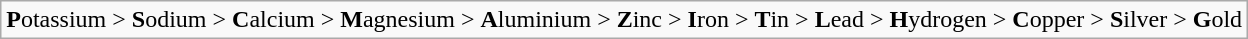<table class="wikitable">
<tr>
<td><strong>P</strong>otassium > <strong>S</strong>odium > <strong>C</strong>alcium > <strong>M</strong>agnesium > <strong>A</strong>luminium > <strong>Z</strong>inc > <strong>I</strong>ron > <strong>T</strong>in > <strong>L</strong>ead > <strong>H</strong>ydrogen > <strong>C</strong>opper > <strong>S</strong>ilver > <strong>G</strong>old</td>
</tr>
</table>
